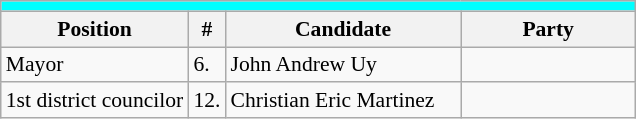<table class="wikitable" style="font-size:90%">
<tr>
<td colspan="5" bgcolor="#00FFFF"></td>
</tr>
<tr>
<th>Position</th>
<th>#</th>
<th width=150px>Candidate</th>
<th colspan="2" width="110px">Party</th>
</tr>
<tr>
<td>Mayor</td>
<td>6.</td>
<td>John Andrew Uy</td>
<td></td>
</tr>
<tr>
<td>1st district councilor</td>
<td>12.</td>
<td>Christian Eric Martinez</td>
<td></td>
</tr>
</table>
